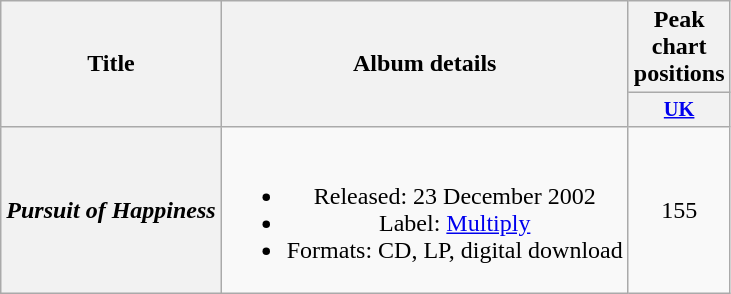<table class="wikitable plainrowheaders" style="text-align:center;">
<tr>
<th scope="col" rowspan="2">Title</th>
<th scope="col" rowspan="2">Album details</th>
<th scope="col" colspan="1">Peak chart positions</th>
</tr>
<tr>
<th style="width:3em;font-size:85%;"><a href='#'>UK</a><br></th>
</tr>
<tr>
<th scope="row"><em>Pursuit of Happiness</em></th>
<td><br><ul><li>Released: 23 December 2002</li><li>Label: <a href='#'>Multiply</a></li><li>Formats: CD, LP, digital download</li></ul></td>
<td>155</td>
</tr>
</table>
